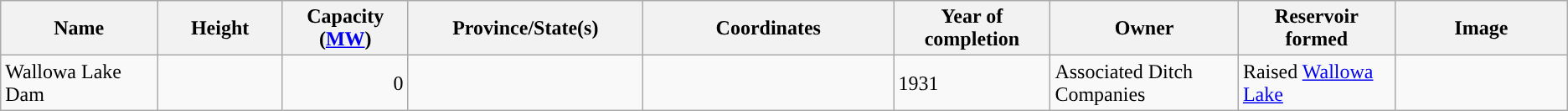<table class="wikitable sortable" border="1">
<tr>
<th width="10%">Name</th>
<th width="8%">Height</th>
<th width="8%">Capacity (<a href='#'>MW</a>)</th>
<th width="15%">Province/State(s)</th>
<th width="16%">Coordinates</th>
<th width="10%">Year of completion</th>
<th width="12%">Owner</th>
<th width="10%">Reservoir formed</th>
<th>Image</th>
</tr>
<tr>
<td>Wallowa Lake Dam</td>
<td></td>
<td align="right">0</td>
<td></td>
<td></td>
<td>1931</td>
<td>Associated Ditch Companies</td>
<td>Raised <a href='#'>Wallowa Lake</a></td>
<td></td>
</tr>
</table>
